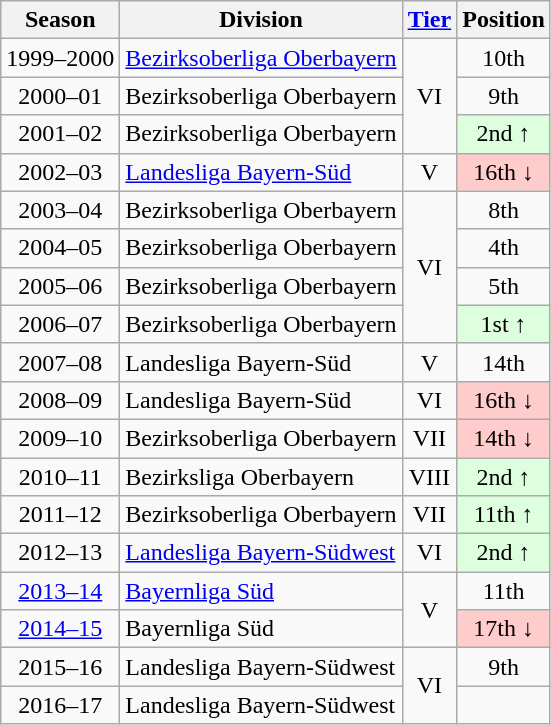<table class="wikitable">
<tr>
<th>Season</th>
<th>Division</th>
<th><a href='#'>Tier</a></th>
<th>Position</th>
</tr>
<tr align="center">
<td>1999–2000</td>
<td align="left"><a href='#'>Bezirksoberliga Oberbayern</a></td>
<td rowspan=3>VI</td>
<td>10th</td>
</tr>
<tr align="center">
<td>2000–01</td>
<td align="left">Bezirksoberliga Oberbayern</td>
<td>9th</td>
</tr>
<tr align="center">
<td>2001–02</td>
<td align="left">Bezirksoberliga Oberbayern</td>
<td bgcolor="#ddffdd">2nd ↑</td>
</tr>
<tr align="center">
<td>2002–03</td>
<td align="left"><a href='#'>Landesliga Bayern-Süd</a></td>
<td>V</td>
<td bgcolor="#ffcccc">16th ↓</td>
</tr>
<tr align="center">
<td>2003–04</td>
<td align="left">Bezirksoberliga Oberbayern</td>
<td rowspan=4>VI</td>
<td>8th</td>
</tr>
<tr align="center">
<td>2004–05</td>
<td align="left">Bezirksoberliga Oberbayern</td>
<td>4th</td>
</tr>
<tr align="center">
<td>2005–06</td>
<td align="left">Bezirksoberliga Oberbayern</td>
<td>5th</td>
</tr>
<tr align="center">
<td>2006–07</td>
<td align="left">Bezirksoberliga Oberbayern</td>
<td bgcolor="#ddffdd">1st ↑</td>
</tr>
<tr align="center">
<td>2007–08</td>
<td align="left">Landesliga Bayern-Süd</td>
<td>V</td>
<td>14th</td>
</tr>
<tr align="center">
<td>2008–09</td>
<td align="left">Landesliga Bayern-Süd</td>
<td>VI</td>
<td bgcolor="#ffcccc">16th ↓</td>
</tr>
<tr align="center">
<td>2009–10</td>
<td align="left">Bezirksoberliga Oberbayern</td>
<td>VII</td>
<td bgcolor="#ffcccc">14th ↓</td>
</tr>
<tr align="center">
<td>2010–11</td>
<td align="left">Bezirksliga Oberbayern</td>
<td>VIII</td>
<td bgcolor="#ddffdd">2nd ↑</td>
</tr>
<tr align="center">
<td>2011–12</td>
<td align="left">Bezirksoberliga Oberbayern</td>
<td>VII</td>
<td bgcolor="#ddffdd">11th ↑</td>
</tr>
<tr align="center">
<td>2012–13</td>
<td align="left"><a href='#'>Landesliga Bayern-Südwest</a></td>
<td>VI</td>
<td bgcolor="#ddffdd">2nd ↑</td>
</tr>
<tr align="center">
<td><a href='#'>2013–14</a></td>
<td align="left"><a href='#'>Bayernliga Süd</a></td>
<td rowspan=2>V</td>
<td>11th</td>
</tr>
<tr align="center">
<td><a href='#'>2014–15</a></td>
<td align="left">Bayernliga Süd</td>
<td bgcolor="#ffcccc">17th ↓</td>
</tr>
<tr align="center">
<td>2015–16</td>
<td align="left">Landesliga Bayern-Südwest</td>
<td rowspan=2>VI</td>
<td>9th</td>
</tr>
<tr align="center">
<td>2016–17</td>
<td align="left">Landesliga Bayern-Südwest</td>
<td></td>
</tr>
</table>
